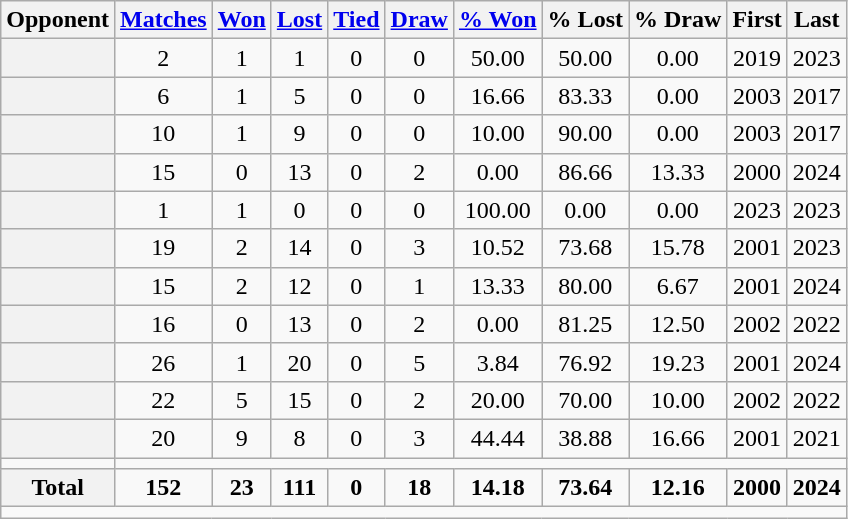<table class="wikitable plainrowheaders sortable" style="text-align:center">
<tr>
<th scope="col">Opponent</th>
<th scope="col"><a href='#'>Matches</a></th>
<th scope="col"><a href='#'>Won</a></th>
<th scope="col"><a href='#'>Lost</a></th>
<th scope="col"><a href='#'>Tied</a></th>
<th scope="col"><a href='#'>Draw</a></th>
<th scope="col"><a href='#'>% Won</a></th>
<th scope="col">% Lost</th>
<th scope="col">% Draw</th>
<th scope="col">First</th>
<th scope="col">Last</th>
</tr>
<tr>
<th scope="row"></th>
<td>2</td>
<td>1</td>
<td>1</td>
<td>0</td>
<td>0</td>
<td>50.00</td>
<td>50.00</td>
<td>0.00</td>
<td>2019</td>
<td>2023</td>
</tr>
<tr>
<th scope="row"></th>
<td>6</td>
<td>1</td>
<td>5</td>
<td>0</td>
<td>0</td>
<td>16.66</td>
<td>83.33</td>
<td>0.00</td>
<td>2003</td>
<td>2017</td>
</tr>
<tr>
<th scope="row"></th>
<td>10</td>
<td>1</td>
<td>9</td>
<td>0</td>
<td>0</td>
<td>10.00</td>
<td>90.00</td>
<td>0.00</td>
<td>2003</td>
<td>2017</td>
</tr>
<tr>
<th scope="row"></th>
<td>15</td>
<td>0</td>
<td>13</td>
<td>0</td>
<td>2</td>
<td>0.00</td>
<td>86.66</td>
<td>13.33</td>
<td>2000</td>
<td>2024</td>
</tr>
<tr>
<th scope="row"></th>
<td>1</td>
<td>1</td>
<td>0</td>
<td>0</td>
<td>0</td>
<td>100.00</td>
<td>0.00</td>
<td>0.00</td>
<td>2023</td>
<td>2023</td>
</tr>
<tr>
<th scope="row"></th>
<td>19</td>
<td>2</td>
<td>14</td>
<td>0</td>
<td>3</td>
<td>10.52</td>
<td>73.68</td>
<td>15.78</td>
<td>2001</td>
<td>2023</td>
</tr>
<tr>
<th scope="row"></th>
<td>15</td>
<td>2</td>
<td>12</td>
<td>0</td>
<td>1</td>
<td>13.33</td>
<td>80.00</td>
<td>6.67</td>
<td>2001</td>
<td>2024</td>
</tr>
<tr>
<th scope="row"></th>
<td>16</td>
<td>0</td>
<td>13</td>
<td>0</td>
<td>2</td>
<td>0.00</td>
<td>81.25</td>
<td>12.50</td>
<td>2002</td>
<td>2022</td>
</tr>
<tr>
<th scope="row"></th>
<td>26</td>
<td>1</td>
<td>20</td>
<td>0</td>
<td>5</td>
<td>3.84</td>
<td>76.92</td>
<td>19.23</td>
<td>2001</td>
<td>2024</td>
</tr>
<tr>
<th scope="row"></th>
<td>22</td>
<td>5</td>
<td>15</td>
<td>0</td>
<td>2</td>
<td>20.00</td>
<td>70.00</td>
<td>10.00</td>
<td>2002</td>
<td>2022</td>
</tr>
<tr>
<th scope="row"></th>
<td>20</td>
<td>9</td>
<td>8</td>
<td>0</td>
<td>3</td>
<td>44.44</td>
<td>38.88</td>
<td>16.66</td>
<td>2001</td>
<td>2021</td>
</tr>
<tr>
<td></td>
</tr>
<tr class="sortbottom">
<th scope="row" style="text-align:center"><strong>Total</strong></th>
<td><strong>152</strong></td>
<td><strong>23</strong></td>
<td><strong>111</strong></td>
<td><strong>0</strong></td>
<td><strong>18</strong></td>
<td><strong>14.18</strong></td>
<td><strong>73.64</strong></td>
<td><strong>12.16</strong></td>
<td><strong>2000</strong></td>
<td><strong>2024</strong></td>
</tr>
<tr>
<td colspan=11></td>
</tr>
</table>
